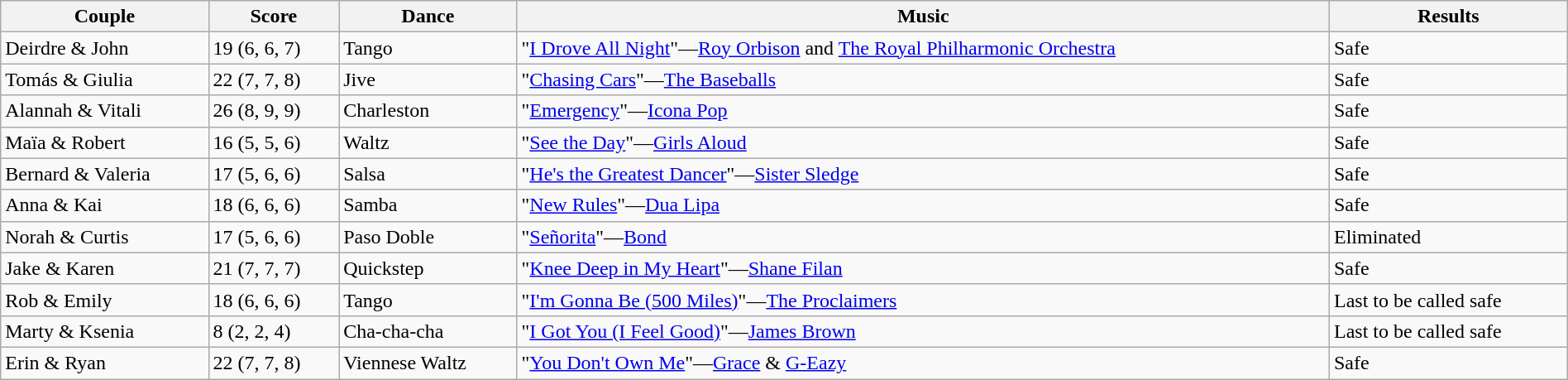<table class="wikitable" style="width:100%;">
<tr>
<th>Couple</th>
<th>Score</th>
<th>Dance</th>
<th>Music</th>
<th>Results</th>
</tr>
<tr>
<td>Deirdre & John</td>
<td>19 (6, 6, 7)</td>
<td>Tango</td>
<td>"<a href='#'>I Drove All Night</a>"—<a href='#'>Roy Orbison</a> and <a href='#'>The Royal Philharmonic Orchestra</a></td>
<td>Safe</td>
</tr>
<tr>
<td>Tomás & Giulia</td>
<td>22 (7, 7, 8)</td>
<td>Jive</td>
<td>"<a href='#'>Chasing Cars</a>"—<a href='#'>The Baseballs</a></td>
<td>Safe</td>
</tr>
<tr>
<td>Alannah & Vitali</td>
<td>26 (8, 9, 9)</td>
<td>Charleston</td>
<td>"<a href='#'>Emergency</a>"—<a href='#'>Icona Pop</a></td>
<td>Safe</td>
</tr>
<tr>
<td>Maïa & Robert</td>
<td>16 (5, 5, 6)</td>
<td>Waltz</td>
<td>"<a href='#'>See the Day</a>"—<a href='#'>Girls Aloud</a></td>
<td>Safe</td>
</tr>
<tr>
<td>Bernard & Valeria</td>
<td>17 (5, 6, 6)</td>
<td>Salsa</td>
<td>"<a href='#'>He's the Greatest Dancer</a>"—<a href='#'>Sister Sledge</a></td>
<td>Safe</td>
</tr>
<tr>
<td>Anna & Kai</td>
<td>18 (6, 6, 6)</td>
<td>Samba</td>
<td>"<a href='#'>New Rules</a>"—<a href='#'>Dua Lipa</a></td>
<td>Safe</td>
</tr>
<tr>
<td>Norah & Curtis</td>
<td>17 (5, 6, 6)</td>
<td>Paso Doble</td>
<td>"<a href='#'>Señorita</a>"—<a href='#'>Bond</a></td>
<td>Eliminated</td>
</tr>
<tr>
<td>Jake & Karen</td>
<td>21 (7, 7, 7)</td>
<td>Quickstep</td>
<td>"<a href='#'>Knee Deep in My Heart</a>"—<a href='#'>Shane Filan</a></td>
<td>Safe</td>
</tr>
<tr>
<td>Rob & Emily</td>
<td>18 (6, 6, 6)</td>
<td>Tango</td>
<td>"<a href='#'>I'm Gonna Be (500 Miles)</a>"—<a href='#'>The Proclaimers</a></td>
<td>Last to be called safe</td>
</tr>
<tr>
<td>Marty & Ksenia</td>
<td>8 (2, 2, 4)</td>
<td>Cha-cha-cha</td>
<td>"<a href='#'>I Got You (I Feel Good)</a>"—<a href='#'>James Brown</a></td>
<td>Last to be called safe</td>
</tr>
<tr>
<td>Erin & Ryan</td>
<td>22 (7, 7, 8)</td>
<td>Viennese Waltz</td>
<td>"<a href='#'>You Don't Own Me</a>"—<a href='#'>Grace</a> & <a href='#'>G-Eazy</a></td>
<td>Safe</td>
</tr>
</table>
